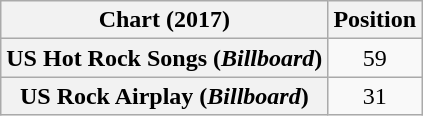<table class="wikitable plainrowheaders" style="text-align:center">
<tr>
<th>Chart (2017)</th>
<th>Position</th>
</tr>
<tr>
<th scope="row">US Hot Rock Songs (<em>Billboard</em>)</th>
<td>59</td>
</tr>
<tr>
<th scope="row">US Rock Airplay (<em>Billboard</em>)</th>
<td>31</td>
</tr>
</table>
